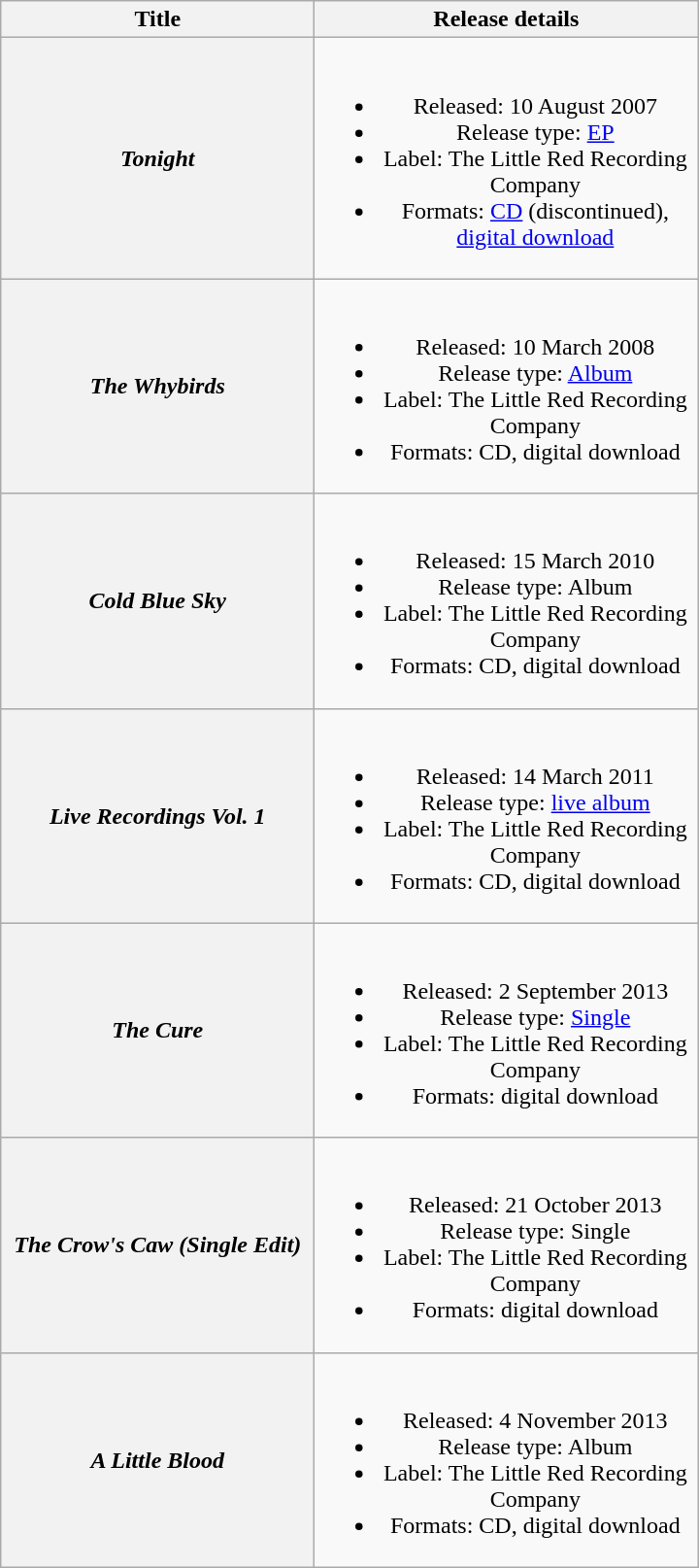<table class="wikitable plainrowheaders" style="text-align:center;">
<tr>
<th scope="col" style="width:13em;">Title</th>
<th scope="col" style="width:16em;">Release details</th>
</tr>
<tr>
<th scope="row"><strong><em>Tonight</em></strong></th>
<td><br><ul><li>Released: 10 August 2007</li><li>Release type: <a href='#'>EP</a></li><li>Label: The Little Red Recording Company</li><li>Formats: <a href='#'>CD</a> (discontinued), <a href='#'>digital download</a></li></ul></td>
</tr>
<tr>
<th scope="row"><strong><em>The Whybirds</em></strong></th>
<td><br><ul><li>Released: 10 March 2008</li><li>Release type: <a href='#'>Album</a></li><li>Label: The Little Red Recording Company</li><li>Formats: CD, digital download</li></ul></td>
</tr>
<tr>
<th scope="row"><strong><em>Cold Blue Sky</em></strong></th>
<td><br><ul><li>Released: 15 March 2010</li><li>Release type: Album</li><li>Label: The Little Red Recording Company</li><li>Formats: CD, digital download</li></ul></td>
</tr>
<tr>
<th scope="row"><strong><em>Live Recordings Vol. 1</em></strong></th>
<td><br><ul><li>Released: 14 March 2011</li><li>Release type: <a href='#'>live album</a></li><li>Label: The Little Red Recording Company</li><li>Formats: CD, digital download</li></ul></td>
</tr>
<tr>
<th scope="row"><strong><em>The Cure</em></strong></th>
<td><br><ul><li>Released: 2 September 2013</li><li>Release type: <a href='#'>Single</a></li><li>Label: The Little Red Recording Company</li><li>Formats: digital download</li></ul></td>
</tr>
<tr>
<th scope="row"><strong><em>The Crow's Caw (Single Edit)</em></strong></th>
<td><br><ul><li>Released: 21 October 2013</li><li>Release type: Single</li><li>Label: The Little Red Recording Company</li><li>Formats: digital download</li></ul></td>
</tr>
<tr>
<th scope="row"><strong><em>A Little Blood</em></strong></th>
<td><br><ul><li>Released: 4 November 2013</li><li>Release type: Album</li><li>Label: The Little Red Recording Company</li><li>Formats: CD, digital download</li></ul></td>
</tr>
</table>
